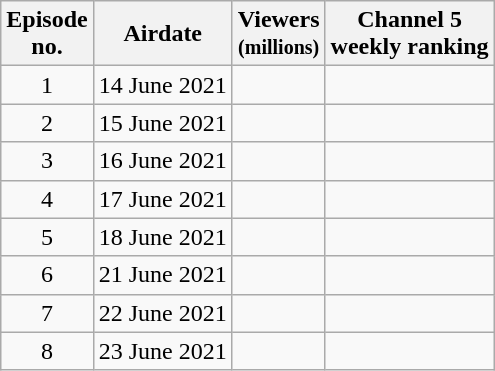<table class="wikitable" style="text-align:center;">
<tr>
<th>Episode<br>no.</th>
<th>Airdate</th>
<th>Viewers<br><small>(millions)</small></th>
<th>Channel 5<br>weekly ranking</th>
</tr>
<tr>
<td>1</td>
<td>14 June 2021</td>
<td></td>
<td></td>
</tr>
<tr>
<td>2</td>
<td>15 June 2021</td>
<td></td>
<td></td>
</tr>
<tr>
<td>3</td>
<td>16 June 2021</td>
<td></td>
<td></td>
</tr>
<tr>
<td>4</td>
<td>17 June 2021</td>
<td></td>
<td></td>
</tr>
<tr>
<td>5</td>
<td>18 June 2021</td>
<td></td>
<td></td>
</tr>
<tr>
<td>6</td>
<td>21 June 2021</td>
<td></td>
<td></td>
</tr>
<tr>
<td>7</td>
<td>22 June 2021</td>
<td></td>
<td></td>
</tr>
<tr>
<td>8</td>
<td>23 June 2021</td>
<td></td>
<td></td>
</tr>
</table>
